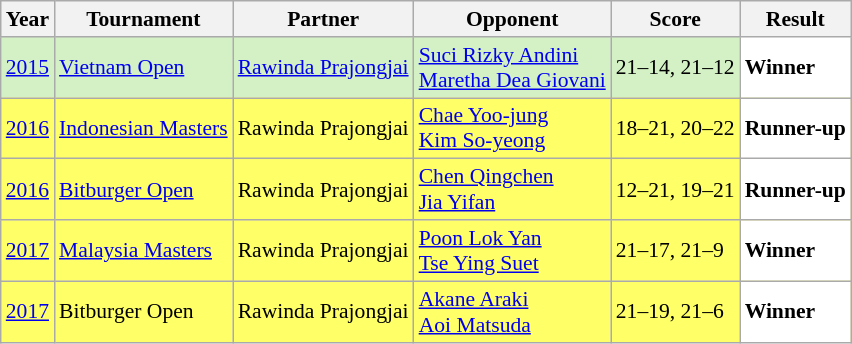<table class="sortable wikitable" style="font-size: 90%;">
<tr>
<th>Year</th>
<th>Tournament</th>
<th>Partner</th>
<th>Opponent</th>
<th>Score</th>
<th>Result</th>
</tr>
<tr style="background:#D4F1C5">
<td align="center"><a href='#'>2015</a></td>
<td align="left"><a href='#'>Vietnam Open</a></td>
<td align="left"> <a href='#'>Rawinda Prajongjai</a></td>
<td align="left"> <a href='#'>Suci Rizky Andini</a><br> <a href='#'>Maretha Dea Giovani</a></td>
<td align="left">21–14, 21–12</td>
<td style="text-align:left; background:white"> <strong>Winner</strong></td>
</tr>
<tr style="background:#FFFF67">
<td align="center"><a href='#'>2016</a></td>
<td align="left"><a href='#'>Indonesian Masters</a></td>
<td align="left"> Rawinda Prajongjai</td>
<td align="left"> <a href='#'>Chae Yoo-jung</a><br> <a href='#'>Kim So-yeong</a></td>
<td align="left">18–21, 20–22</td>
<td style="text-align:left; background:white"> <strong>Runner-up</strong></td>
</tr>
<tr style="background:#FFFF67">
<td align="center"><a href='#'>2016</a></td>
<td align="left"><a href='#'>Bitburger Open</a></td>
<td align="left"> Rawinda Prajongjai</td>
<td align="left"> <a href='#'>Chen Qingchen</a><br> <a href='#'>Jia Yifan</a></td>
<td align="left">12–21, 19–21</td>
<td style="text-align:left; background:white"> <strong>Runner-up</strong></td>
</tr>
<tr style="background:#FFFF67">
<td align="center"><a href='#'>2017</a></td>
<td align="left"><a href='#'>Malaysia Masters</a></td>
<td align="left"> Rawinda Prajongjai</td>
<td align="left"> <a href='#'>Poon Lok Yan</a><br> <a href='#'>Tse Ying Suet</a></td>
<td align="left">21–17, 21–9</td>
<td style="text-align:left; background:white"> <strong>Winner</strong></td>
</tr>
<tr style="background:#FFFF67">
<td align="center"><a href='#'>2017</a></td>
<td align="left">Bitburger Open</td>
<td align="left"> Rawinda Prajongjai</td>
<td align="left"> <a href='#'>Akane Araki</a><br> <a href='#'>Aoi Matsuda</a></td>
<td align="left">21–19, 21–6</td>
<td style="text-align:left; background:white"> <strong>Winner</strong></td>
</tr>
</table>
